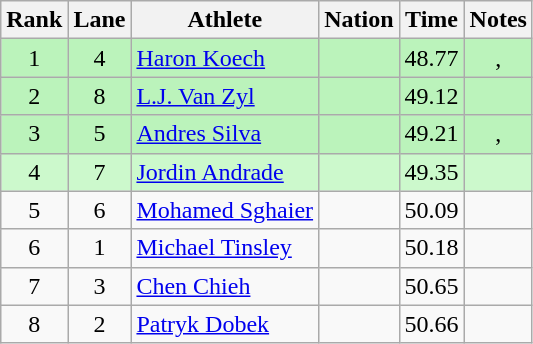<table class="wikitable sortable" style="text-align:center">
<tr>
<th>Rank</th>
<th>Lane</th>
<th>Athlete</th>
<th>Nation</th>
<th>Time</th>
<th>Notes</th>
</tr>
<tr bgcolor=#bbf3bb>
<td>1</td>
<td>4</td>
<td align=left><a href='#'>Haron Koech</a></td>
<td align=left></td>
<td>48.77</td>
<td>, </td>
</tr>
<tr bgcolor=#bbf3bb>
<td>2</td>
<td>8</td>
<td align=left><a href='#'>L.J. Van Zyl</a></td>
<td align=left></td>
<td>49.12</td>
<td></td>
</tr>
<tr bgcolor=#bbf3bb>
<td>3</td>
<td>5</td>
<td align=left><a href='#'>Andres Silva</a></td>
<td align=left></td>
<td>49.21</td>
<td>, </td>
</tr>
<tr bgcolor=#ccf9cc>
<td>4</td>
<td>7</td>
<td align=left><a href='#'>Jordin Andrade</a></td>
<td align=left></td>
<td>49.35</td>
<td></td>
</tr>
<tr>
<td>5</td>
<td>6</td>
<td align=left><a href='#'>Mohamed Sghaier</a></td>
<td align=left></td>
<td>50.09</td>
<td></td>
</tr>
<tr>
<td>6</td>
<td>1</td>
<td align=left><a href='#'>Michael Tinsley</a></td>
<td align=left></td>
<td>50.18</td>
<td></td>
</tr>
<tr>
<td>7</td>
<td>3</td>
<td align=left><a href='#'>Chen Chieh</a></td>
<td align=left></td>
<td>50.65</td>
<td></td>
</tr>
<tr>
<td>8</td>
<td>2</td>
<td align=left><a href='#'>Patryk Dobek</a></td>
<td align=left></td>
<td>50.66</td>
<td></td>
</tr>
</table>
